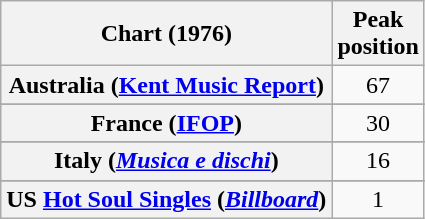<table class="wikitable sortable plainrowheaders" style="text-align:center;">
<tr>
<th scope="col">Chart (1976)</th>
<th scope="col">Peak<br>position</th>
</tr>
<tr>
<th scope=row>Australia (<a href='#'>Kent Music Report</a>)</th>
<td>67</td>
</tr>
<tr>
</tr>
<tr>
</tr>
<tr>
</tr>
<tr>
<th scope=row>France (<a href='#'>IFOP</a>)</th>
<td>30</td>
</tr>
<tr>
</tr>
<tr>
<th scope=row>Italy (<em><a href='#'>Musica e dischi</a></em>)</th>
<td>16</td>
</tr>
<tr>
</tr>
<tr>
</tr>
<tr>
</tr>
<tr>
</tr>
<tr>
</tr>
<tr>
</tr>
<tr>
</tr>
<tr>
<th scope="row">US <a href='#'>Hot Soul Singles</a> (<em><a href='#'>Billboard</a></em>)</th>
<td align="center">1</td>
</tr>
</table>
